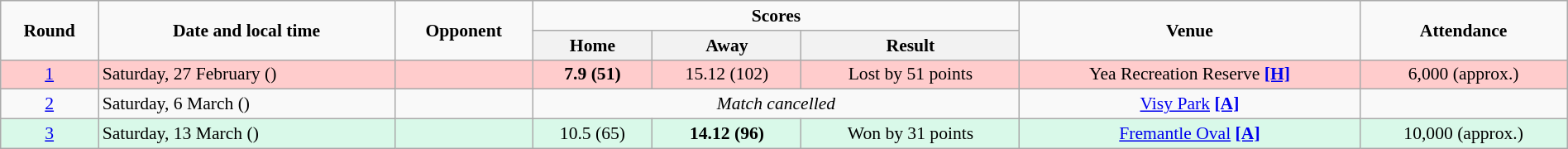<table class="wikitable" style="font-size:90%; text-align:center; width: 100%; margin-left: auto; margin-right: auto;">
<tr>
<td rowspan=2><strong>Round</strong></td>
<td rowspan=2><strong>Date and local time</strong></td>
<td rowspan=2><strong>Opponent</strong></td>
<td colspan=3><strong>Scores</strong> </td>
<td rowspan=2><strong>Venue</strong></td>
<td rowspan=2><strong>Attendance</strong></td>
</tr>
<tr>
<th>Home</th>
<th>Away</th>
<th>Result</th>
</tr>
<tr style="background:#fcc;">
<td><a href='#'>1</a></td>
<td align=left>Saturday, 27 February ()</td>
<td align=left></td>
<td><strong>7.9 (51)</strong></td>
<td>15.12 (102)</td>
<td>Lost by 51 points</td>
<td>Yea Recreation Reserve <span></span><a href='#'><strong>[H]</strong></a></td>
<td>6,000 (approx.)</td>
</tr>
<tr>
<td><a href='#'>2</a></td>
<td align=left>Saturday, 6 March ()</td>
<td align=left></td>
<td colspan=3><em>Match cancelled</em></td>
<td><a href='#'>Visy Park</a> <span></span><a href='#'><strong>[A]</strong></a></td>
<td></td>
</tr>
<tr style="background:#d9f9e9;">
<td><a href='#'>3</a></td>
<td align=left>Saturday, 13 March ()</td>
<td align=left></td>
<td>10.5 (65)</td>
<td><strong>14.12 (96)</strong></td>
<td>Won by 31 points</td>
<td><a href='#'>Fremantle Oval</a> <span></span><a href='#'><strong>[A]</strong></a></td>
<td>10,000 (approx.)</td>
</tr>
</table>
